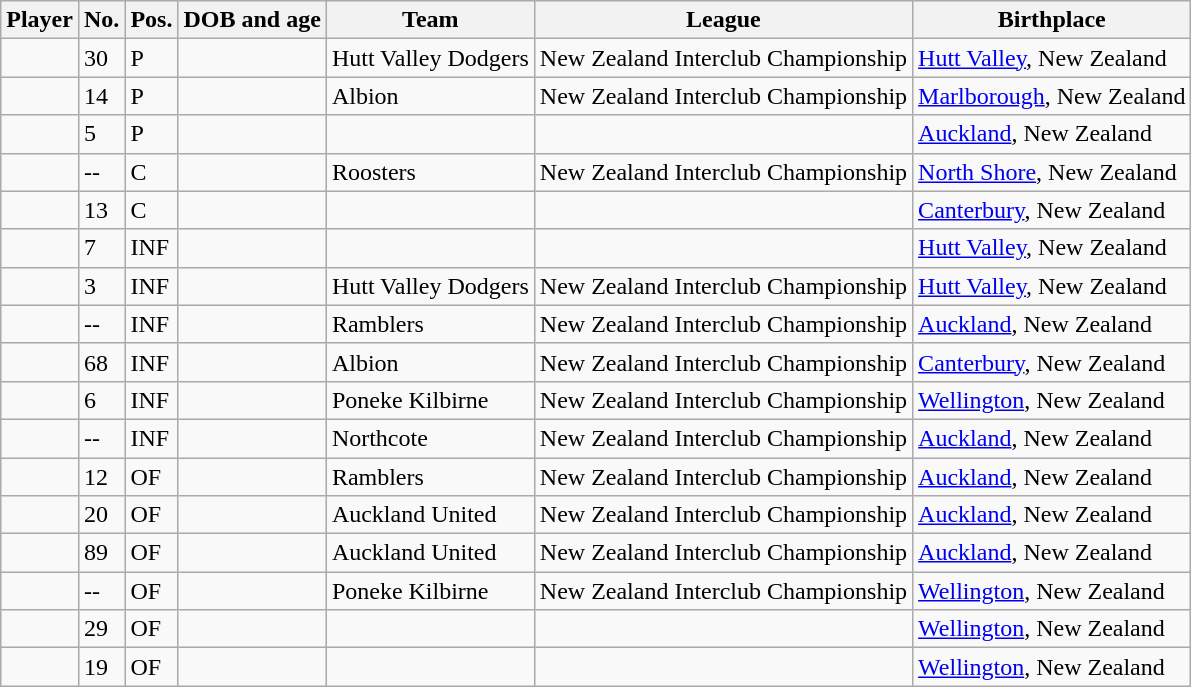<table class="wikitable sortable">
<tr>
<th>Player</th>
<th>No.</th>
<th>Pos.</th>
<th>DOB and age</th>
<th>Team</th>
<th>League</th>
<th>Birthplace</th>
</tr>
<tr>
<td></td>
<td>30</td>
<td>P</td>
<td></td>
<td>Hutt Valley Dodgers</td>
<td>New Zealand Interclub Championship</td>
<td><a href='#'>Hutt Valley</a>, New Zealand</td>
</tr>
<tr>
<td></td>
<td>14</td>
<td>P</td>
<td></td>
<td>Albion</td>
<td>New Zealand Interclub Championship</td>
<td><a href='#'>Marlborough</a>, New Zealand</td>
</tr>
<tr>
<td></td>
<td>5</td>
<td>P</td>
<td></td>
<td></td>
<td></td>
<td><a href='#'>Auckland</a>, New Zealand</td>
</tr>
<tr>
<td></td>
<td>--</td>
<td>C</td>
<td></td>
<td>Roosters</td>
<td>New Zealand Interclub Championship</td>
<td><a href='#'>North Shore</a>, New Zealand</td>
</tr>
<tr>
<td></td>
<td>13</td>
<td>C</td>
<td></td>
<td></td>
<td></td>
<td><a href='#'>Canterbury</a>, New Zealand</td>
</tr>
<tr>
<td></td>
<td>7</td>
<td>INF</td>
<td></td>
<td></td>
<td></td>
<td><a href='#'>Hutt Valley</a>, New Zealand</td>
</tr>
<tr>
<td></td>
<td>3</td>
<td>INF</td>
<td></td>
<td>Hutt Valley Dodgers</td>
<td>New Zealand Interclub Championship</td>
<td><a href='#'>Hutt Valley</a>, New Zealand</td>
</tr>
<tr>
<td></td>
<td>--</td>
<td>INF</td>
<td></td>
<td>Ramblers</td>
<td>New Zealand Interclub Championship</td>
<td><a href='#'>Auckland</a>, New Zealand</td>
</tr>
<tr>
<td></td>
<td>68</td>
<td>INF</td>
<td></td>
<td>Albion</td>
<td>New Zealand Interclub Championship</td>
<td><a href='#'>Canterbury</a>, New Zealand</td>
</tr>
<tr>
<td></td>
<td>6</td>
<td>INF</td>
<td></td>
<td>Poneke Kilbirne</td>
<td>New Zealand Interclub Championship</td>
<td><a href='#'>Wellington</a>, New Zealand</td>
</tr>
<tr>
<td></td>
<td>--</td>
<td>INF</td>
<td></td>
<td>Northcote</td>
<td>New Zealand Interclub Championship</td>
<td><a href='#'>Auckland</a>, New Zealand</td>
</tr>
<tr>
<td></td>
<td>12</td>
<td>OF</td>
<td></td>
<td>Ramblers</td>
<td>New Zealand Interclub Championship</td>
<td><a href='#'>Auckland</a>, New Zealand</td>
</tr>
<tr>
<td></td>
<td>20</td>
<td>OF</td>
<td></td>
<td>Auckland United</td>
<td>New Zealand Interclub Championship</td>
<td><a href='#'>Auckland</a>, New Zealand</td>
</tr>
<tr>
<td></td>
<td>89</td>
<td>OF</td>
<td></td>
<td>Auckland United</td>
<td>New Zealand Interclub Championship</td>
<td><a href='#'>Auckland</a>, New Zealand</td>
</tr>
<tr>
<td></td>
<td>--</td>
<td>OF</td>
<td></td>
<td>Poneke Kilbirne</td>
<td>New Zealand Interclub Championship</td>
<td><a href='#'>Wellington</a>, New Zealand</td>
</tr>
<tr>
<td></td>
<td>29</td>
<td>OF</td>
<td></td>
<td></td>
<td></td>
<td><a href='#'>Wellington</a>, New Zealand</td>
</tr>
<tr>
<td></td>
<td>19</td>
<td>OF</td>
<td></td>
<td></td>
<td></td>
<td><a href='#'>Wellington</a>, New Zealand</td>
</tr>
</table>
